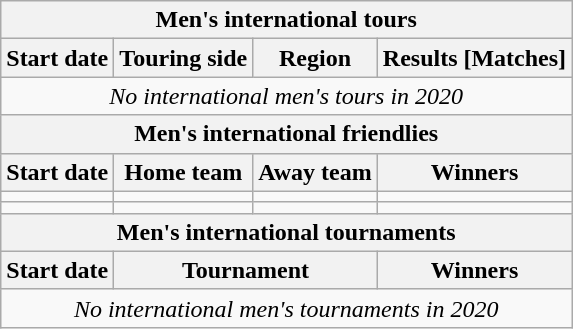<table class="wikitable unsortable" style="text-align:center; white-space:nowrap">
<tr>
<th colspan=4>Men's international tours</th>
</tr>
<tr>
<th rowspan=1>Start date</th>
<th rowspan=1>Touring side</th>
<th rowspan=1>Region</th>
<th colspan=1>Results [Matches]</th>
</tr>
<tr>
<td colspan=4><em>No international men's tours in 2020</em></td>
</tr>
<tr>
<th colspan=4>Men's international friendlies</th>
</tr>
<tr>
<th rowspan=1>Start date</th>
<th rowspan=1>Home team</th>
<th rowspan=1>Away team</th>
<th>Winners</th>
</tr>
<tr>
<td style="text-align:left"><a href='#'></a></td>
<td style="text-align:left"></td>
<td style="text-align:left"></td>
<td style="text-align:left"></td>
</tr>
<tr>
<td style="text-align:left"><a href='#'></a></td>
<td style="text-align:left"></td>
<td style="text-align:left"></td>
<td style="text-align:left"></td>
</tr>
<tr>
<th colspan=4>Men's international tournaments</th>
</tr>
<tr>
<th>Start date</th>
<th colspan=2>Tournament</th>
<th>Winners</th>
</tr>
<tr>
<td colspan=4><em>No international men's tournaments in 2020</em></td>
</tr>
</table>
